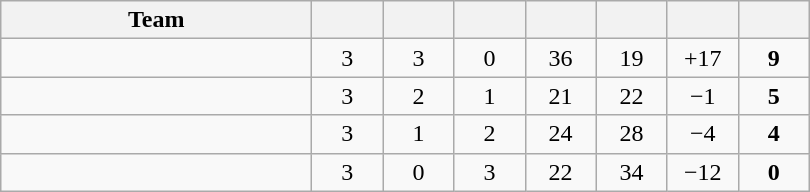<table class=wikitable style="text-align:center">
<tr>
<th width=200>Team</th>
<th width=40></th>
<th width=40></th>
<th width=40></th>
<th width=40></th>
<th width=40></th>
<th width=40></th>
<th width=40></th>
</tr>
<tr>
<td align=left></td>
<td>3</td>
<td>3</td>
<td>0</td>
<td>36</td>
<td>19</td>
<td>+17</td>
<td><strong>9</strong></td>
</tr>
<tr>
<td align=left></td>
<td>3</td>
<td>2</td>
<td>1</td>
<td>21</td>
<td>22</td>
<td>−1</td>
<td><strong>5</strong></td>
</tr>
<tr>
<td align=left></td>
<td>3</td>
<td>1</td>
<td>2</td>
<td>24</td>
<td>28</td>
<td>−4</td>
<td><strong>4</strong></td>
</tr>
<tr>
<td align=left></td>
<td>3</td>
<td>0</td>
<td>3</td>
<td>22</td>
<td>34</td>
<td>−12</td>
<td><strong>0</strong></td>
</tr>
</table>
